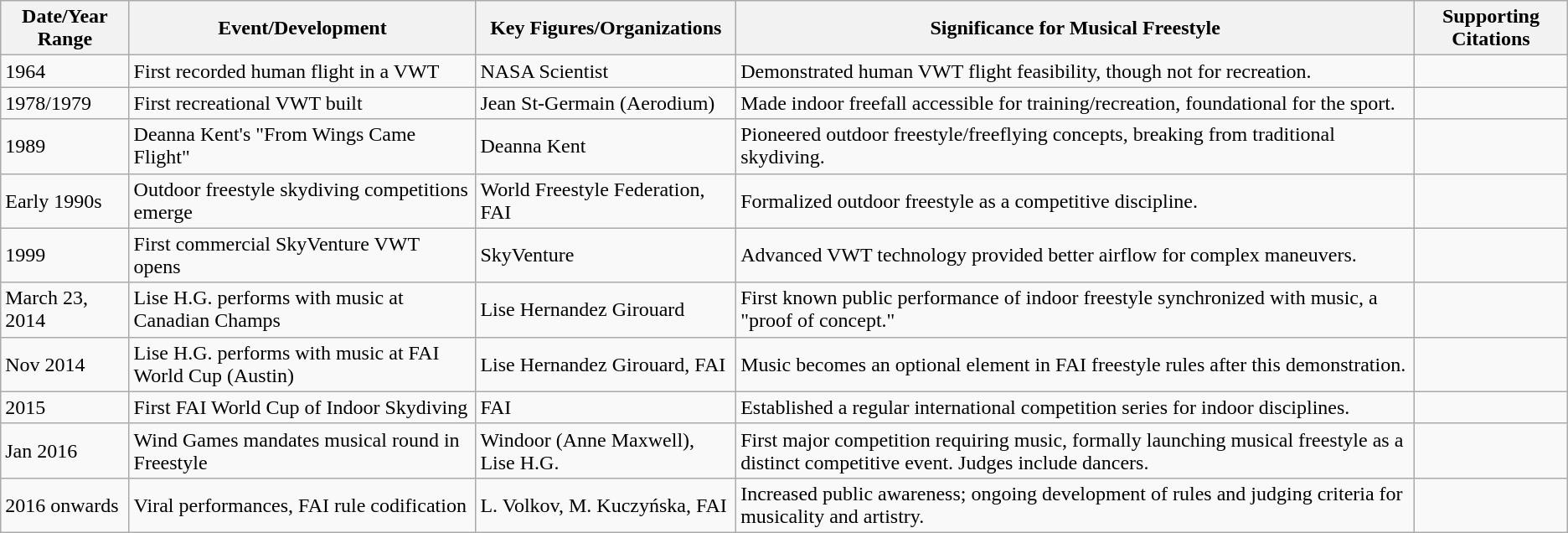<table class="wikitable sortable">
<tr>
<th>Date/Year Range</th>
<th>Event/Development</th>
<th>Key Figures/Organizations</th>
<th>Significance for Musical Freestyle</th>
<th>Supporting Citations</th>
</tr>
<tr>
<td>1964</td>
<td>First recorded human flight in a VWT</td>
<td>NASA Scientist</td>
<td>Demonstrated human VWT flight feasibility, though not for recreation.</td>
<td></td>
</tr>
<tr>
<td>1978/1979</td>
<td>First recreational VWT built</td>
<td>Jean St-Germain (Aerodium)</td>
<td>Made indoor freefall accessible for training/recreation, foundational for the sport.</td>
<td></td>
</tr>
<tr>
<td>1989</td>
<td>Deanna Kent's "From Wings Came Flight"</td>
<td>Deanna Kent</td>
<td>Pioneered outdoor freestyle/freeflying concepts, breaking from traditional skydiving.</td>
<td></td>
</tr>
<tr>
<td>Early 1990s</td>
<td>Outdoor freestyle skydiving competitions emerge</td>
<td>World Freestyle Federation, FAI</td>
<td>Formalized outdoor freestyle as a competitive discipline.</td>
<td></td>
</tr>
<tr>
<td>1999</td>
<td>First commercial SkyVenture VWT opens</td>
<td>SkyVenture</td>
<td>Advanced VWT technology provided better airflow for complex maneuvers.</td>
<td></td>
</tr>
<tr>
<td>March 23, 2014</td>
<td>Lise H.G. performs with music at Canadian Champs</td>
<td>Lise Hernandez Girouard</td>
<td>First known public performance of indoor freestyle synchronized with music, a "proof of concept."</td>
<td></td>
</tr>
<tr>
<td>Nov 2014</td>
<td>Lise H.G. performs with music at FAI World Cup (Austin)</td>
<td>Lise Hernandez Girouard, FAI</td>
<td>Music becomes an optional element in FAI freestyle rules after this demonstration.</td>
<td></td>
</tr>
<tr>
<td>2015</td>
<td>First FAI World Cup of Indoor Skydiving</td>
<td>FAI</td>
<td>Established a regular international competition series for indoor disciplines.</td>
<td></td>
</tr>
<tr>
<td>Jan 2016</td>
<td>Wind Games mandates musical round in Freestyle</td>
<td>Windoor (Anne Maxwell), Lise H.G.</td>
<td>First major competition requiring music, formally launching musical freestyle as a distinct competitive event. Judges include dancers.</td>
<td></td>
</tr>
<tr>
<td>2016 onwards</td>
<td>Viral performances, FAI rule codification</td>
<td>L. Volkov, M. Kuczyńska, FAI</td>
<td>Increased public awareness; ongoing development of rules and judging criteria for musicality and artistry.</td>
<td></td>
</tr>
</table>
